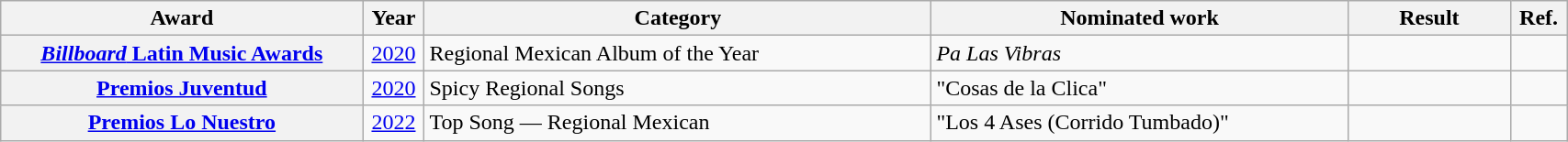<table class="wikitable sortable plainrowheaders" style="width:90%;">
<tr>
<th style="width:20%;">Award</th>
<th width=3%>Year</th>
<th style="width:28%;">Category</th>
<th style="width:23%;">Nominated work</th>
<th style="width:9%;">Result</th>
<th style="width:3%;">Ref.</th>
</tr>
<tr>
<th scope="row"><a href='#'><em>Billboard</em> Latin Music Awards</a></th>
<td align="center"><a href='#'>2020</a></td>
<td>Regional Mexican Album of the Year</td>
<td><em>Pa Las Vibras</em></td>
<td></td>
<td style="text-align:center;"></td>
</tr>
<tr>
<th scope="row"><a href='#'>Premios Juventud</a></th>
<td align="center"><a href='#'>2020</a></td>
<td>Spicy Regional Songs</td>
<td>"Cosas de la Clica"</td>
<td></td>
<td style="text-align:center;"></td>
</tr>
<tr>
<th scope="row"><a href='#'>Premios Lo Nuestro</a></th>
<td align="center"><a href='#'>2022</a></td>
<td>Top Song — Regional Mexican</td>
<td>"Los 4 Ases (Corrido Tumbado)" </td>
<td></td>
<td style="text-align:center;"></td>
</tr>
</table>
